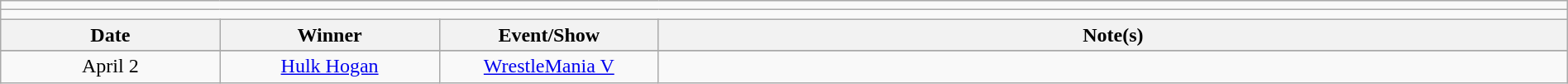<table class="wikitable" style="text-align:center; width:100%;">
<tr>
<td colspan="5"></td>
</tr>
<tr>
<td colspan="5"><strong></strong></td>
</tr>
<tr>
<th width="14%">Date</th>
<th width="14%">Winner</th>
<th width="14%">Event/Show</th>
<th width="58%">Note(s)</th>
</tr>
<tr>
</tr>
<tr>
<td>April 2</td>
<td><a href='#'>Hulk Hogan</a></td>
<td><a href='#'>WrestleMania V</a></td>
<td align="left"></td>
</tr>
</table>
